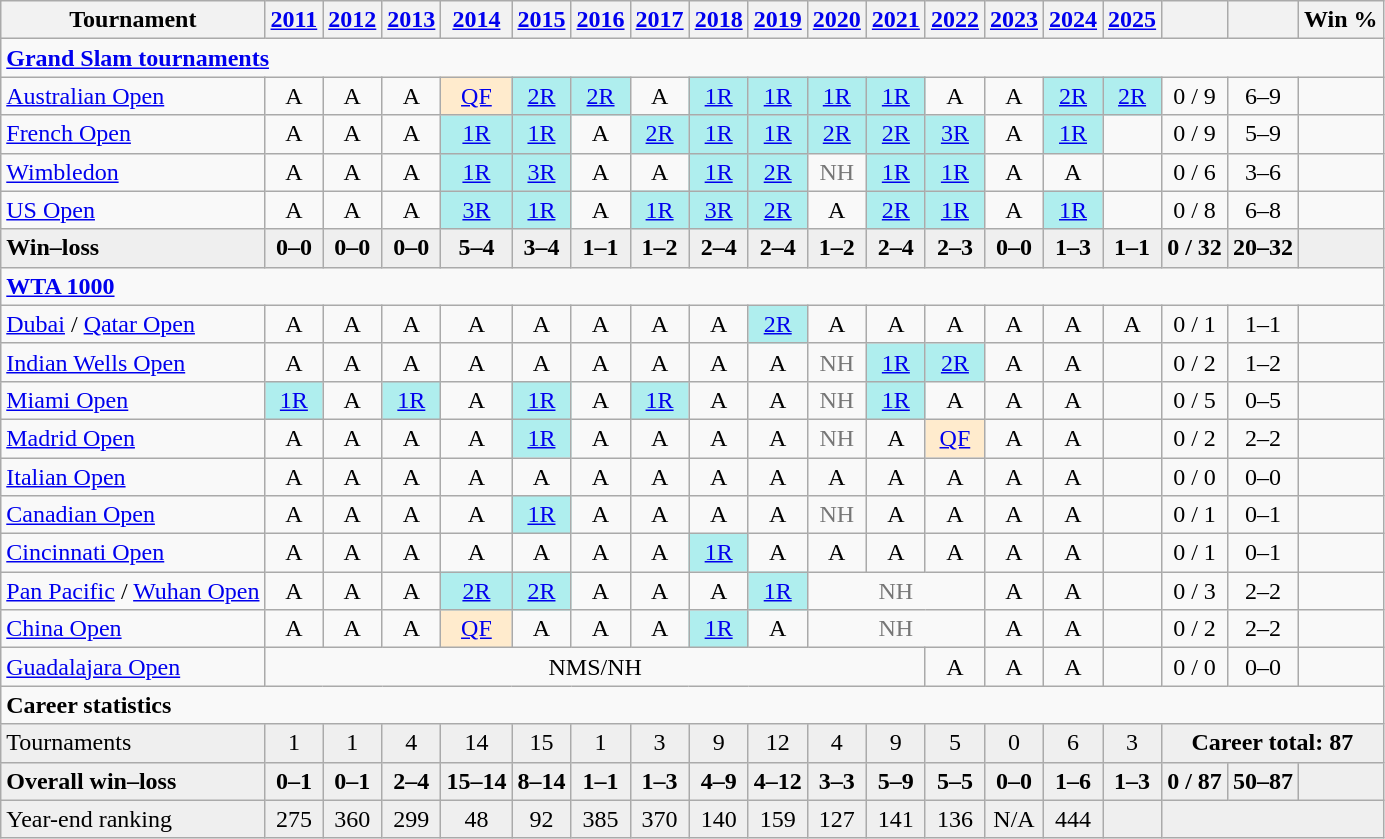<table class="wikitable" style="text-align:center">
<tr>
<th>Tournament</th>
<th><a href='#'>2011</a></th>
<th><a href='#'>2012</a></th>
<th><a href='#'>2013</a></th>
<th><a href='#'>2014</a></th>
<th><a href='#'>2015</a></th>
<th><a href='#'>2016</a></th>
<th><a href='#'>2017</a></th>
<th><a href='#'>2018</a></th>
<th><a href='#'>2019</a></th>
<th><a href='#'>2020</a></th>
<th><a href='#'>2021</a></th>
<th><a href='#'>2022</a></th>
<th><a href='#'>2023</a></th>
<th><a href='#'>2024</a></th>
<th><a href='#'>2025</a></th>
<th></th>
<th></th>
<th>Win %</th>
</tr>
<tr>
<td colspan="19" align="left"><strong><a href='#'>Grand Slam tournaments</a></strong></td>
</tr>
<tr>
<td align="left"><a href='#'>Australian Open</a></td>
<td>A</td>
<td>A</td>
<td>A</td>
<td bgcolor="ffebcd"><a href='#'>QF</a></td>
<td bgcolor="afeeee"><a href='#'>2R</a></td>
<td bgcolor="afeeee"><a href='#'>2R</a></td>
<td>A</td>
<td bgcolor="afeeee"><a href='#'>1R</a></td>
<td bgcolor="afeeee"><a href='#'>1R</a></td>
<td bgcolor="afeeee"><a href='#'>1R</a></td>
<td bgcolor="afeeee"><a href='#'>1R</a></td>
<td>A</td>
<td>A</td>
<td bgcolor="afeeee"><a href='#'>2R</a></td>
<td bgcolor="afeeee"><a href='#'>2R</a></td>
<td>0 / 9</td>
<td>6–9</td>
<td></td>
</tr>
<tr>
<td align="left"><a href='#'>French Open</a></td>
<td>A</td>
<td>A</td>
<td>A</td>
<td bgcolor="afeeee"><a href='#'>1R</a></td>
<td bgcolor="afeeee"><a href='#'>1R</a></td>
<td>A</td>
<td bgcolor="afeeee"><a href='#'>2R</a></td>
<td bgcolor="afeeee"><a href='#'>1R</a></td>
<td bgcolor="afeeee"><a href='#'>1R</a></td>
<td bgcolor="afeeee"><a href='#'>2R</a></td>
<td bgcolor="afeeee"><a href='#'>2R</a></td>
<td bgcolor="afeeee"><a href='#'>3R</a></td>
<td>A</td>
<td bgcolor="afeeee"><a href='#'>1R</a></td>
<td></td>
<td>0 / 9</td>
<td>5–9</td>
<td></td>
</tr>
<tr>
<td align="left"><a href='#'>Wimbledon</a></td>
<td>A</td>
<td>A</td>
<td>A</td>
<td bgcolor="afeeee"><a href='#'>1R</a></td>
<td bgcolor="afeeee"><a href='#'>3R</a></td>
<td>A</td>
<td>A</td>
<td bgcolor="afeeee"><a href='#'>1R</a></td>
<td bgcolor="afeeee"><a href='#'>2R</a></td>
<td style="color:#767676">NH</td>
<td bgcolor="afeeee"><a href='#'>1R</a></td>
<td bgcolor="afeeee"><a href='#'>1R</a></td>
<td>A</td>
<td>A</td>
<td></td>
<td>0 / 6</td>
<td>3–6</td>
<td></td>
</tr>
<tr>
<td align="left"><a href='#'>US Open</a></td>
<td>A</td>
<td>A</td>
<td>A</td>
<td bgcolor="afeeee"><a href='#'>3R</a></td>
<td bgcolor="afeeee"><a href='#'>1R</a></td>
<td>A</td>
<td bgcolor="afeeee"><a href='#'>1R</a></td>
<td bgcolor="afeeee"><a href='#'>3R</a></td>
<td bgcolor="afeeee"><a href='#'>2R</a></td>
<td>A</td>
<td bgcolor="afeeee"><a href='#'>2R</a></td>
<td bgcolor="afeeee"><a href='#'>1R</a></td>
<td>A</td>
<td bgcolor="afeeee"><a href='#'>1R</a></td>
<td></td>
<td>0 / 8</td>
<td>6–8</td>
<td></td>
</tr>
<tr style="background:#efefef;font-weight:bold">
<td align="left">Win–loss</td>
<td>0–0</td>
<td>0–0</td>
<td>0–0</td>
<td>5–4</td>
<td>3–4</td>
<td>1–1</td>
<td>1–2</td>
<td>2–4</td>
<td>2–4</td>
<td>1–2</td>
<td>2–4</td>
<td>2–3</td>
<td>0–0</td>
<td>1–3</td>
<td>1–1</td>
<td>0 / 32</td>
<td>20–32</td>
<td></td>
</tr>
<tr>
<td colspan="19" align="left"><strong><a href='#'>WTA 1000</a></strong></td>
</tr>
<tr>
<td align="left"><a href='#'>Dubai</a> / <a href='#'>Qatar Open</a></td>
<td>A</td>
<td>A</td>
<td>A</td>
<td>A</td>
<td>A</td>
<td>A</td>
<td>A</td>
<td>A</td>
<td bgcolor=afeeee><a href='#'>2R</a></td>
<td>A</td>
<td>A</td>
<td>A</td>
<td>A</td>
<td>A</td>
<td>A</td>
<td>0 / 1</td>
<td>1–1</td>
<td></td>
</tr>
<tr>
<td align="left"><a href='#'>Indian Wells Open</a></td>
<td>A</td>
<td>A</td>
<td>A</td>
<td>A</td>
<td>A</td>
<td>A</td>
<td>A</td>
<td>A</td>
<td>A</td>
<td style=color:#767676>NH</td>
<td bgcolor=afeeee><a href='#'>1R</a></td>
<td bgcolor=afeeee><a href='#'>2R</a></td>
<td>A</td>
<td>A</td>
<td></td>
<td>0 / 2</td>
<td>1–2</td>
<td></td>
</tr>
<tr>
<td align="left"><a href='#'>Miami Open</a></td>
<td bgcolor=afeeee><a href='#'>1R</a></td>
<td>A</td>
<td bgcolor=afeeee><a href='#'>1R</a></td>
<td>A</td>
<td bgcolor=afeeee><a href='#'>1R</a></td>
<td>A</td>
<td bgcolor=afeeee><a href='#'>1R</a></td>
<td>A</td>
<td>A</td>
<td style=color:#767676>NH</td>
<td bgcolor=afeeee><a href='#'>1R</a></td>
<td>A</td>
<td>A</td>
<td>A</td>
<td></td>
<td>0 / 5</td>
<td>0–5</td>
<td></td>
</tr>
<tr>
<td align="left"><a href='#'>Madrid Open</a></td>
<td>A</td>
<td>A</td>
<td>A</td>
<td>A</td>
<td bgcolor=afeeee><a href='#'>1R</a></td>
<td>A</td>
<td>A</td>
<td>A</td>
<td>A</td>
<td style=color:#767676>NH</td>
<td>A</td>
<td bgcolor=ffebcd><a href='#'>QF</a></td>
<td>A</td>
<td>A</td>
<td></td>
<td>0 / 2</td>
<td>2–2</td>
<td></td>
</tr>
<tr>
<td align="left"><a href='#'>Italian Open</a></td>
<td>A</td>
<td>A</td>
<td>A</td>
<td>A</td>
<td>A</td>
<td>A</td>
<td>A</td>
<td>A</td>
<td>A</td>
<td>A</td>
<td>A</td>
<td>A</td>
<td>A</td>
<td>A</td>
<td></td>
<td>0 / 0</td>
<td>0–0</td>
<td></td>
</tr>
<tr>
<td align="left"><a href='#'>Canadian Open</a></td>
<td>A</td>
<td>A</td>
<td>A</td>
<td>A</td>
<td bgcolor=afeeee><a href='#'>1R</a></td>
<td>A</td>
<td>A</td>
<td>A</td>
<td>A</td>
<td style=color:#767676>NH</td>
<td>A</td>
<td>A</td>
<td>A</td>
<td>A</td>
<td></td>
<td>0 / 1</td>
<td>0–1</td>
<td></td>
</tr>
<tr>
<td align="left"><a href='#'>Cincinnati Open</a></td>
<td>A</td>
<td>A</td>
<td>A</td>
<td>A</td>
<td>A</td>
<td>A</td>
<td>A</td>
<td bgcolor=afeeee><a href='#'>1R</a></td>
<td>A</td>
<td>A</td>
<td>A</td>
<td>A</td>
<td>A</td>
<td>A</td>
<td></td>
<td>0 / 1</td>
<td>0–1</td>
<td></td>
</tr>
<tr>
<td align="left"><a href='#'>Pan Pacific</a> / <a href='#'>Wuhan Open</a></td>
<td>A</td>
<td>A</td>
<td>A</td>
<td bgcolor=afeeee><a href='#'>2R</a></td>
<td bgcolor=afeeee><a href='#'>2R</a></td>
<td>A</td>
<td>A</td>
<td>A</td>
<td bgcolor=afeeee><a href='#'>1R</a></td>
<td style=color:#767676 colspan="3">NH</td>
<td>A</td>
<td>A</td>
<td></td>
<td>0 / 3</td>
<td>2–2</td>
<td></td>
</tr>
<tr>
<td align="left"><a href='#'>China Open</a></td>
<td>A</td>
<td>A</td>
<td>A</td>
<td bgcolor=ffebcd><a href='#'>QF</a></td>
<td>A</td>
<td>A</td>
<td>A</td>
<td bgcolor=afeeee><a href='#'>1R</a></td>
<td>A</td>
<td style=color:#767676 colspan="3">NH</td>
<td>A</td>
<td>A</td>
<td></td>
<td>0 / 2</td>
<td>2–2</td>
<td></td>
</tr>
<tr>
<td align="left"><a href='#'>Guadalajara Open</a></td>
<td colspan="11">NMS/NH</td>
<td>A</td>
<td>A</td>
<td>A</td>
<td></td>
<td>0 / 0</td>
<td>0–0</td>
<td></td>
</tr>
<tr>
<td colspan="19" align="left"><strong>Career statistics</strong></td>
</tr>
<tr bgcolor=efefef>
<td align="left">Tournaments</td>
<td>1</td>
<td>1</td>
<td>4</td>
<td>14</td>
<td>15</td>
<td>1</td>
<td>3</td>
<td>9</td>
<td>12</td>
<td>4</td>
<td>9</td>
<td>5</td>
<td>0</td>
<td>6</td>
<td>3</td>
<td colspan="3"><strong>Career total: 87</strong></td>
</tr>
<tr style="background:#efefef;font-weight:bold">
<td align="left">Overall win–loss</td>
<td>0–1</td>
<td>0–1</td>
<td>2–4</td>
<td>15–14</td>
<td>8–14</td>
<td>1–1</td>
<td>1–3</td>
<td>4–9</td>
<td>4–12</td>
<td>3–3</td>
<td>5–9</td>
<td>5–5</td>
<td>0–0</td>
<td>1–6</td>
<td>1–3</td>
<td>0 / 87</td>
<td>50–87</td>
<td></td>
</tr>
<tr bgcolor=efefef>
<td align="left">Year-end ranking</td>
<td>275</td>
<td>360</td>
<td>299</td>
<td>48</td>
<td>92</td>
<td>385</td>
<td>370</td>
<td>140</td>
<td>159</td>
<td>127</td>
<td>141</td>
<td>136</td>
<td>N/A</td>
<td>444</td>
<td></td>
<td colspan="3"></td>
</tr>
</table>
